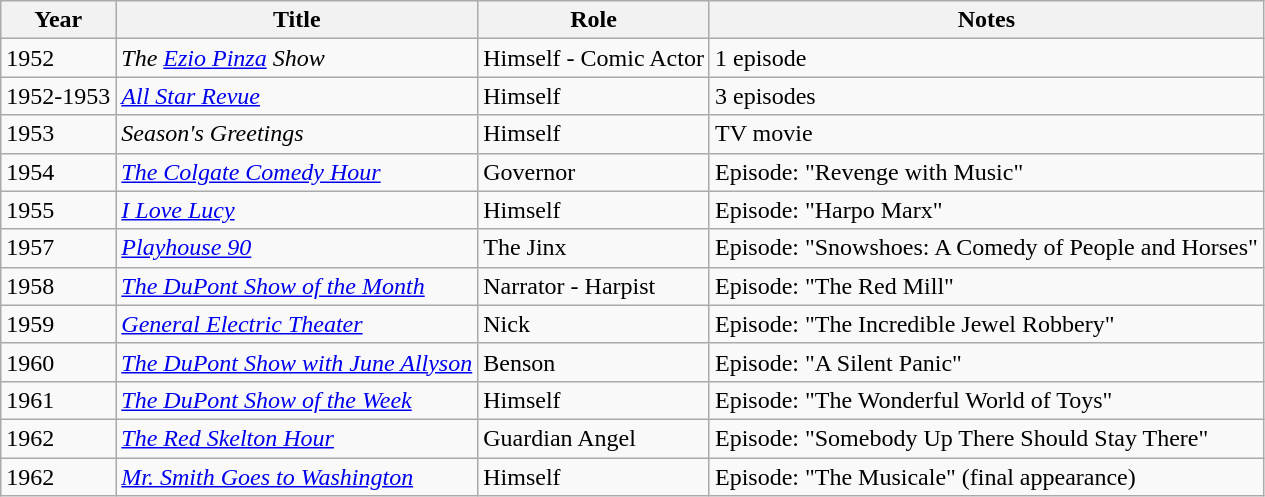<table class="wikitable sortable">
<tr>
<th>Year</th>
<th>Title</th>
<th>Role</th>
<th>Notes</th>
</tr>
<tr>
<td>1952</td>
<td><em>The <a href='#'>Ezio Pinza</a> Show</em></td>
<td>Himself - Comic Actor</td>
<td>1 episode</td>
</tr>
<tr>
<td>1952-1953</td>
<td><em><a href='#'>All Star Revue</a></em></td>
<td>Himself</td>
<td>3 episodes</td>
</tr>
<tr>
<td>1953</td>
<td><em>Season's Greetings</em></td>
<td>Himself</td>
<td>TV movie</td>
</tr>
<tr>
<td>1954</td>
<td><em><a href='#'>The Colgate Comedy Hour</a></em></td>
<td>Governor</td>
<td>Episode: "Revenge with Music"</td>
</tr>
<tr>
<td>1955</td>
<td><em><a href='#'>I Love Lucy</a></em></td>
<td>Himself</td>
<td>Episode: "Harpo Marx"</td>
</tr>
<tr>
<td>1957</td>
<td><em><a href='#'>Playhouse 90</a></em></td>
<td>The Jinx</td>
<td>Episode: "Snowshoes: A Comedy of People and Horses"</td>
</tr>
<tr>
<td>1958</td>
<td><em><a href='#'>The DuPont Show of the Month</a></em></td>
<td>Narrator - Harpist</td>
<td>Episode: "The Red Mill"</td>
</tr>
<tr>
<td>1959</td>
<td><em><a href='#'>General Electric Theater</a></em></td>
<td>Nick</td>
<td>Episode: "The Incredible Jewel Robbery"</td>
</tr>
<tr>
<td>1960</td>
<td><em><a href='#'>The DuPont Show with June Allyson</a></em></td>
<td>Benson</td>
<td>Episode: "A Silent Panic"</td>
</tr>
<tr>
<td>1961</td>
<td><em><a href='#'>The DuPont Show of the Week</a></em></td>
<td>Himself</td>
<td>Episode: "The Wonderful World of Toys"</td>
</tr>
<tr>
<td>1962</td>
<td><em><a href='#'>The Red Skelton Hour</a></em></td>
<td>Guardian Angel</td>
<td>Episode: "Somebody Up There Should Stay There"</td>
</tr>
<tr>
<td>1962</td>
<td><em><a href='#'>Mr. Smith Goes to Washington</a></em></td>
<td>Himself</td>
<td>Episode: "The Musicale" (final appearance)</td>
</tr>
</table>
